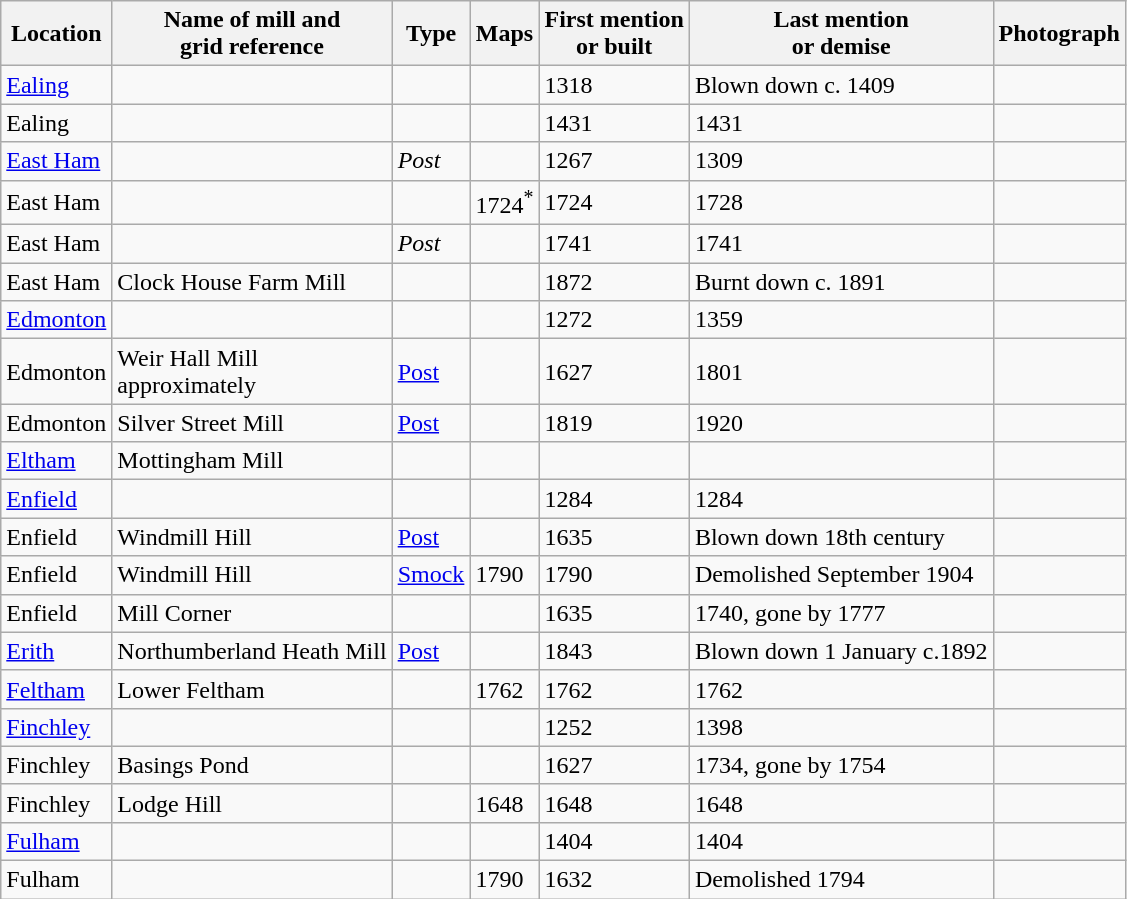<table class="wikitable">
<tr>
<th>Location</th>
<th>Name of mill and<br>grid reference</th>
<th>Type</th>
<th>Maps</th>
<th>First mention<br>or built</th>
<th>Last mention<br> or demise</th>
<th>Photograph</th>
</tr>
<tr>
<td><a href='#'>Ealing</a></td>
<td></td>
<td></td>
<td></td>
<td>1318</td>
<td>Blown down c. 1409</td>
<td></td>
</tr>
<tr>
<td>Ealing</td>
<td></td>
<td></td>
<td></td>
<td>1431</td>
<td>1431</td>
<td></td>
</tr>
<tr>
<td><a href='#'>East Ham</a></td>
<td></td>
<td><em>Post</em></td>
<td></td>
<td>1267</td>
<td>1309</td>
<td></td>
</tr>
<tr>
<td>East Ham</td>
<td></td>
<td></td>
<td>1724<sup>*</sup></td>
<td>1724</td>
<td>1728</td>
<td></td>
</tr>
<tr>
<td>East Ham</td>
<td></td>
<td><em>Post</em></td>
<td></td>
<td>1741</td>
<td>1741</td>
<td></td>
</tr>
<tr>
<td>East Ham</td>
<td>Clock House Farm Mill<br></td>
<td></td>
<td></td>
<td>1872</td>
<td>Burnt down c. 1891</td>
<td></td>
</tr>
<tr>
<td><a href='#'>Edmonton</a></td>
<td></td>
<td></td>
<td></td>
<td>1272</td>
<td>1359</td>
<td></td>
</tr>
<tr>
<td>Edmonton</td>
<td>Weir Hall Mill<br>approximately<br></td>
<td><a href='#'>Post</a></td>
<td></td>
<td>1627</td>
<td>1801</td>
<td></td>
</tr>
<tr>
<td>Edmonton</td>
<td>Silver Street Mill<br></td>
<td><a href='#'>Post</a></td>
<td></td>
<td>1819</td>
<td>1920</td>
<td></td>
</tr>
<tr>
<td><a href='#'>Eltham</a></td>
<td>Mottingham Mill</td>
<td></td>
<td></td>
<td></td>
<td></td>
<td></td>
</tr>
<tr>
<td><a href='#'>Enfield</a></td>
<td></td>
<td></td>
<td></td>
<td>1284</td>
<td>1284</td>
<td></td>
</tr>
<tr>
<td>Enfield</td>
<td>Windmill Hill<br></td>
<td><a href='#'>Post</a></td>
<td></td>
<td>1635</td>
<td>Blown down 18th century</td>
<td></td>
</tr>
<tr>
<td>Enfield</td>
<td>Windmill Hill<br></td>
<td><a href='#'>Smock</a></td>
<td>1790</td>
<td>1790</td>
<td>Demolished September 1904</td>
<td></td>
</tr>
<tr>
<td>Enfield</td>
<td>Mill Corner<br></td>
<td></td>
<td></td>
<td>1635</td>
<td>1740, gone by 1777</td>
<td></td>
</tr>
<tr>
<td><a href='#'>Erith</a></td>
<td>Northumberland Heath Mill<br></td>
<td><a href='#'>Post</a></td>
<td></td>
<td>1843</td>
<td>Blown down 1 January c.1892<br></td>
<td></td>
</tr>
<tr>
<td><a href='#'>Feltham</a></td>
<td>Lower Feltham<br></td>
<td></td>
<td>1762</td>
<td>1762</td>
<td>1762</td>
<td></td>
</tr>
<tr>
<td><a href='#'>Finchley</a></td>
<td></td>
<td></td>
<td></td>
<td>1252</td>
<td>1398</td>
<td></td>
</tr>
<tr>
<td>Finchley</td>
<td>Basings Pond</td>
<td></td>
<td></td>
<td>1627</td>
<td>1734, gone by 1754</td>
<td></td>
</tr>
<tr>
<td>Finchley</td>
<td>Lodge Hill</td>
<td></td>
<td>1648</td>
<td>1648</td>
<td>1648</td>
<td></td>
</tr>
<tr>
<td><a href='#'>Fulham</a></td>
<td></td>
<td></td>
<td></td>
<td>1404</td>
<td>1404</td>
<td></td>
</tr>
<tr>
<td>Fulham</td>
<td></td>
<td></td>
<td>1790</td>
<td>1632</td>
<td>Demolished 1794</td>
<td></td>
</tr>
</table>
